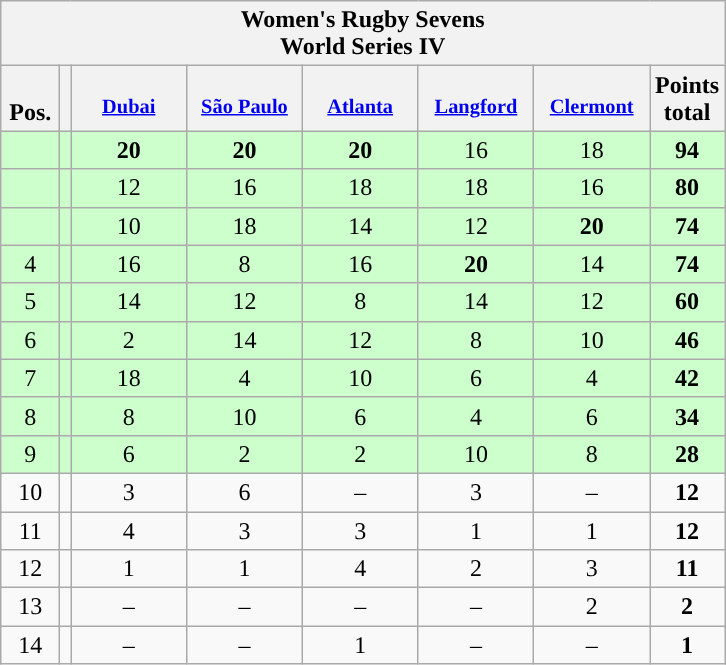<table class="wikitable" style="text-align:center">
<tr bgcolor="#efefef">
<th colspan=13 style="border-right:0px;";>Women's Rugby Sevens<br>World Series IV</th>
</tr>
<tr bgcolor="#efefef">
<th style="width:2em;"><br>Pos.</th>
<th></th>
<th style="width:5.2em; vertical-align:top; font-size:85%;"><br><a href='#'>Dubai</a></th>
<th style="width:5.2em; vertical-align:top; font-size:85%;"><br><a href='#'>São Paulo</a></th>
<th style="width:5.2em; vertical-align:top; font-size:85%;"><br><a href='#'>Atlanta</a></th>
<th style="width:5.2em; vertical-align:top; font-size:85%;"><br><a href='#'>Langford</a></th>
<th style="width:5.2em; vertical-align:top; font-size:85%;"><br><a href='#'>Clermont</a></th>
<th>Points<br>total</th>
</tr>
<tr bgcolor=ccffcc>
<td></td>
<td align=left></td>
<td><strong>20</strong></td>
<td><strong>20</strong></td>
<td><strong>20</strong></td>
<td>16</td>
<td>18</td>
<td><strong>94</strong></td>
</tr>
<tr bgcolor=ccffcc>
<td></td>
<td align=left></td>
<td>12</td>
<td>16</td>
<td>18</td>
<td>18</td>
<td>16</td>
<td><strong>80</strong></td>
</tr>
<tr bgcolor=ccffcc>
<td></td>
<td align=left></td>
<td>10</td>
<td>18</td>
<td>14</td>
<td>12</td>
<td><strong>20</strong></td>
<td><strong>74</strong></td>
</tr>
<tr bgcolor=ccffcc>
<td>4</td>
<td align=left></td>
<td>16</td>
<td>8</td>
<td>16</td>
<td><strong>20</strong></td>
<td>14</td>
<td><strong>74</strong></td>
</tr>
<tr bgcolor=ccffcc>
<td>5</td>
<td align=left></td>
<td>14</td>
<td>12</td>
<td>8</td>
<td>14</td>
<td>12</td>
<td><strong>60</strong></td>
</tr>
<tr bgcolor=ccffcc>
<td>6</td>
<td align=left></td>
<td>2</td>
<td>14</td>
<td>12</td>
<td>8</td>
<td>10</td>
<td><strong>46</strong></td>
</tr>
<tr bgcolor=ccffcc>
<td>7</td>
<td align=left></td>
<td>18</td>
<td>4</td>
<td>10</td>
<td>6</td>
<td>4</td>
<td><strong>42</strong></td>
</tr>
<tr bgcolor=ccffcc>
<td>8</td>
<td align=left></td>
<td>8</td>
<td>10</td>
<td>6</td>
<td>4</td>
<td>6</td>
<td><strong>34</strong></td>
</tr>
<tr bgcolor=ccffcc>
<td>9</td>
<td align=left></td>
<td>6</td>
<td>2</td>
<td>2</td>
<td>10</td>
<td>8</td>
<td><strong>28</strong></td>
</tr>
<tr>
<td>10</td>
<td align=left></td>
<td>3</td>
<td>6</td>
<td>–</td>
<td>3</td>
<td>–</td>
<td><strong>12</strong></td>
</tr>
<tr>
<td>11</td>
<td align=left></td>
<td>4</td>
<td>3</td>
<td>3</td>
<td>1</td>
<td>1</td>
<td><strong>12</strong></td>
</tr>
<tr>
<td>12</td>
<td align=left></td>
<td>1</td>
<td>1</td>
<td>4</td>
<td>2</td>
<td>3</td>
<td><strong>11</strong></td>
</tr>
<tr>
<td>13</td>
<td align=left></td>
<td>–</td>
<td>–</td>
<td>–</td>
<td>–</td>
<td>2</td>
<td><strong>2</strong></td>
</tr>
<tr>
<td>14</td>
<td align=left></td>
<td>–</td>
<td>–</td>
<td>1</td>
<td>–</td>
<td>–</td>
<td><strong>1</strong></td>
</tr>
</table>
